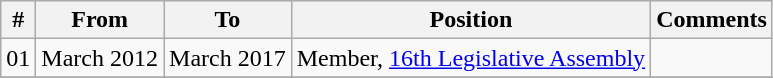<table class="wikitable sortable">
<tr>
<th>#</th>
<th>From</th>
<th>To</th>
<th>Position</th>
<th>Comments</th>
</tr>
<tr>
<td>01</td>
<td>March 2012</td>
<td>March 2017</td>
<td>Member, <a href='#'>16th Legislative Assembly</a></td>
<td></td>
</tr>
<tr>
</tr>
</table>
